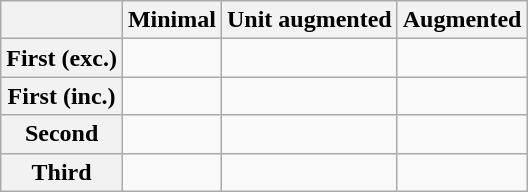<table class="wikitable" style="text-align: center;">
<tr>
<th></th>
<th>Minimal</th>
<th>Unit augmented</th>
<th>Augmented</th>
</tr>
<tr>
<th>First (exc.)</th>
<td></td>
<td></td>
<td></td>
</tr>
<tr>
<th>First (inc.)</th>
<td></td>
<td></td>
<td></td>
</tr>
<tr>
<th>Second</th>
<td></td>
<td></td>
<td></td>
</tr>
<tr>
<th>Third</th>
<td></td>
<td></td>
<td></td>
</tr>
</table>
